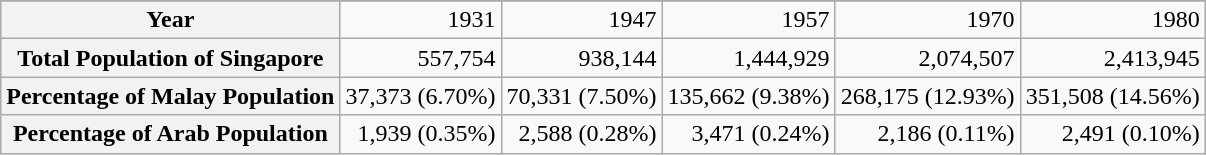<table class="wikitable">
<tr ->
</tr>
<tr ->
<th>Year</th>
<td align=right>1931</td>
<td align=right>1947</td>
<td align=right>1957</td>
<td align=right>1970</td>
<td align=right>1980</td>
</tr>
<tr ->
<th>Total Population of Singapore</th>
<td align=right>557,754</td>
<td align=right>938,144</td>
<td align=right>1,444,929</td>
<td align=right>2,074,507</td>
<td align=right>2,413,945</td>
</tr>
<tr ->
<th>Percentage of Malay Population</th>
<td align=right>37,373 (6.70%)</td>
<td align=right>70,331 (7.50%)</td>
<td align=right>135,662 (9.38%)</td>
<td align=right>268,175 (12.93%)</td>
<td align=right>351,508 (14.56%)</td>
</tr>
<tr ->
<th>Percentage of Arab Population</th>
<td align=right>1,939 (0.35%)</td>
<td align=right>2,588 (0.28%)</td>
<td align=right>3,471 (0.24%)</td>
<td align=right>2,186 (0.11%)</td>
<td align=right>2,491 (0.10%)</td>
</tr>
</table>
